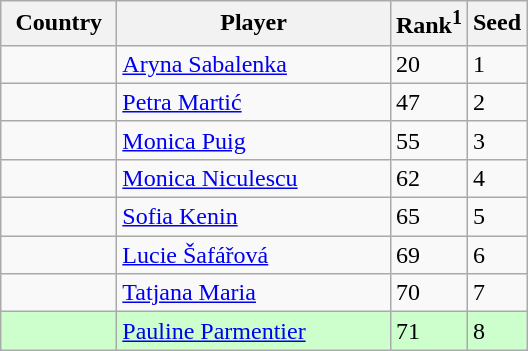<table class="sortable wikitable">
<tr>
<th style="width:70px;">Country</th>
<th style="width:175px;">Player</th>
<th>Rank<sup>1</sup></th>
<th>Seed</th>
</tr>
<tr>
<td></td>
<td><a href='#'>Aryna Sabalenka</a></td>
<td>20</td>
<td>1</td>
</tr>
<tr>
<td></td>
<td><a href='#'>Petra Martić</a></td>
<td>47</td>
<td>2</td>
</tr>
<tr>
<td></td>
<td><a href='#'>Monica Puig</a></td>
<td>55</td>
<td>3</td>
</tr>
<tr>
<td></td>
<td><a href='#'>Monica Niculescu</a></td>
<td>62</td>
<td>4</td>
</tr>
<tr>
<td></td>
<td><a href='#'>Sofia Kenin</a></td>
<td>65</td>
<td>5</td>
</tr>
<tr>
<td></td>
<td><a href='#'>Lucie Šafářová</a></td>
<td>69</td>
<td>6</td>
</tr>
<tr>
<td></td>
<td><a href='#'>Tatjana Maria</a></td>
<td>70</td>
<td>7</td>
</tr>
<tr style="background:#cfc;">
<td></td>
<td><a href='#'>Pauline Parmentier</a></td>
<td>71</td>
<td>8</td>
</tr>
</table>
